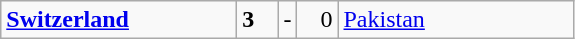<table class="wikitable">
<tr>
<td width=150> <strong><a href='#'>Switzerland</a></strong></td>
<td style="width:20px; text-align:left;"><strong>3</strong></td>
<td>-</td>
<td style="width:20px; text-align:right;">0</td>
<td width=150> <a href='#'>Pakistan</a></td>
</tr>
</table>
